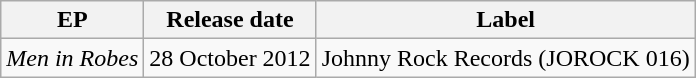<table class="wikitable">
<tr>
<th>EP</th>
<th>Release date</th>
<th>Label</th>
</tr>
<tr>
<td><em>Men in Robes</em></td>
<td>28 October 2012</td>
<td>Johnny Rock Records (JOROCK 016)</td>
</tr>
</table>
